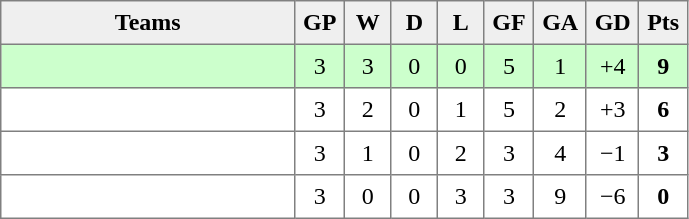<table style=border-collapse:collapse border=1 cellspacing=0 cellpadding=5>
<tr align=center bgcolor=#efefef>
<th width=185>Teams</th>
<th width=20>GP</th>
<th width=20>W</th>
<th width=20>D</th>
<th width=20>L</th>
<th width=20>GF</th>
<th width=20>GA</th>
<th width=20>GD</th>
<th width=20>Pts</th>
</tr>
<tr align=center style="background:#ccffcc;">
<td style="text-align:left;"><strong></strong></td>
<td>3</td>
<td>3</td>
<td>0</td>
<td>0</td>
<td>5</td>
<td>1</td>
<td>+4</td>
<td><strong>9</strong></td>
</tr>
<tr align=center>
<td style="text-align:left;"></td>
<td>3</td>
<td>2</td>
<td>0</td>
<td>1</td>
<td>5</td>
<td>2</td>
<td>+3</td>
<td><strong>6</strong></td>
</tr>
<tr align=center>
<td style="text-align:left;"></td>
<td>3</td>
<td>1</td>
<td>0</td>
<td>2</td>
<td>3</td>
<td>4</td>
<td>−1</td>
<td><strong>3</strong></td>
</tr>
<tr align=center>
<td style="text-align:left;"></td>
<td>3</td>
<td>0</td>
<td>0</td>
<td>3</td>
<td>3</td>
<td>9</td>
<td>−6</td>
<td><strong>0</strong></td>
</tr>
</table>
